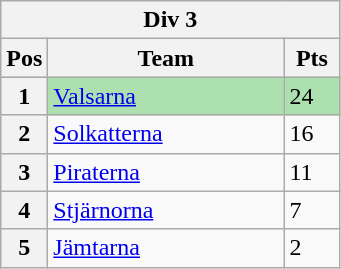<table class="wikitable">
<tr>
<th colspan="3">Div 3</th>
</tr>
<tr>
<th width=20>Pos</th>
<th width=150>Team</th>
<th width=30>Pts</th>
</tr>
<tr style="background:#ACE1AF;"|>
<th>1</th>
<td><a href='#'>Valsarna</a></td>
<td>24</td>
</tr>
<tr>
<th>2</th>
<td><a href='#'>Solkatterna</a></td>
<td>16</td>
</tr>
<tr>
<th>3</th>
<td><a href='#'>Piraterna</a></td>
<td>11</td>
</tr>
<tr>
<th>4</th>
<td><a href='#'>Stjärnorna</a></td>
<td>7</td>
</tr>
<tr>
<th>5</th>
<td><a href='#'>Jämtarna</a></td>
<td>2</td>
</tr>
</table>
